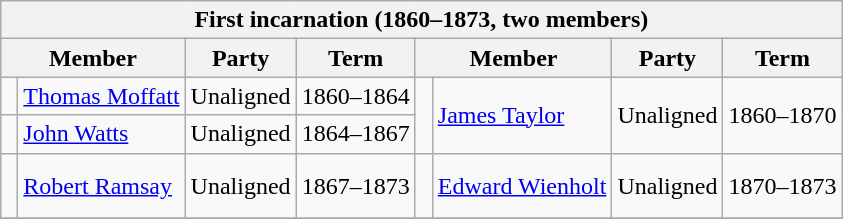<table class="wikitable">
<tr>
<th colspan="8">First incarnation (1860–1873, two members)</th>
</tr>
<tr>
<th colspan="2">Member</th>
<th>Party</th>
<th>Term</th>
<th colspan="2">Member</th>
<th>Party</th>
<th>Term</th>
</tr>
<tr>
<td> </td>
<td><a href='#'>Thomas Moffatt</a></td>
<td>Unaligned</td>
<td>1860–1864</td>
<td rowspan="3" > </td>
<td rowspan="3"><a href='#'>James Taylor</a></td>
<td rowspan="3">Unaligned</td>
<td rowspan="3">1860–1870</td>
</tr>
<tr>
<td> </td>
<td><a href='#'>John Watts</a></td>
<td>Unaligned</td>
<td>1864–1867</td>
</tr>
<tr>
<td rowspan="2" > <br> </td>
<td rowspan="2"><a href='#'>Robert Ramsay</a></td>
<td rowspan="2">Unaligned</td>
<td rowspan="2">1867–1873</td>
</tr>
<tr>
<td> </td>
<td><a href='#'>Edward Wienholt</a></td>
<td>Unaligned</td>
<td>1870–1873</td>
</tr>
<tr>
</tr>
</table>
